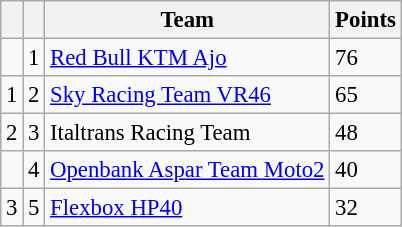<table class="wikitable" style="font-size: 95%;">
<tr>
<th></th>
<th></th>
<th>Team</th>
<th>Points</th>
</tr>
<tr>
<td></td>
<td align=center>1</td>
<td> <a href='#'>Red Bull KTM Ajo</a></td>
<td align=left>76</td>
</tr>
<tr>
<td> 1</td>
<td align=center>2</td>
<td> <a href='#'>Sky Racing Team VR46</a></td>
<td align=left>65</td>
</tr>
<tr>
<td> 2</td>
<td align=center>3</td>
<td> Italtrans Racing Team</td>
<td align=left>48</td>
</tr>
<tr>
<td></td>
<td align=center>4</td>
<td> <a href='#'>Openbank Aspar Team Moto2</a></td>
<td align=left>40</td>
</tr>
<tr>
<td> 3</td>
<td align=center>5</td>
<td> <a href='#'>Flexbox HP40</a></td>
<td align=left>32</td>
</tr>
</table>
